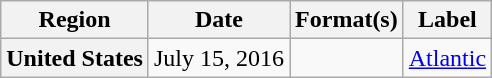<table class="wikitable plainrowheaders">
<tr>
<th scope="col">Region</th>
<th scope="col">Date</th>
<th scope="col">Format(s)</th>
<th scope="col">Label</th>
</tr>
<tr>
<th scope="row">United States</th>
<td>July 15, 2016</td>
<td></td>
<td><a href='#'>Atlantic</a></td>
</tr>
</table>
